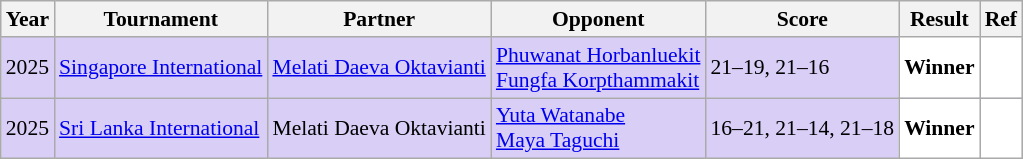<table class="sortable wikitable" style="font-size: 90%">
<tr>
<th>Year</th>
<th>Tournament</th>
<th>Partner</th>
<th>Opponent</th>
<th>Score</th>
<th>Result</th>
<th>Ref</th>
</tr>
<tr style="background:#d8cef6">
<td align="center">2025</td>
<td align="left"><a href='#'>Singapore International</a></td>
<td align="left"> <a href='#'>Melati Daeva Oktavianti</a></td>
<td align="left"> <a href='#'>Phuwanat Horbanluekit</a><br> <a href='#'>Fungfa Korpthammakit</a></td>
<td align="left">21–19, 21–16</td>
<td style="text-align:left; background:white"> <strong>Winner</strong></td>
<td style="text-align:center; background:white"></td>
</tr>
<tr style="background:#d8cef6">
<td align="center">2025</td>
<td align="left"><a href='#'>Sri Lanka International</a></td>
<td align="left"> Melati Daeva Oktavianti</td>
<td align="left"> <a href='#'>Yuta Watanabe</a><br> <a href='#'>Maya Taguchi</a></td>
<td align="left">16–21, 21–14, 21–18</td>
<td style="text-align:left; background:white"> <strong>Winner</strong></td>
<td style="text-align:center; background: white"></td>
</tr>
</table>
